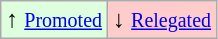<table class="wikitable" align="center">
<tr>
<td style="background:#ddffdd">↑ <small><a href='#'>Promoted</a></small></td>
<td style="background:#ffcccc">↓ <small><a href='#'>Relegated</a></small></td>
</tr>
</table>
